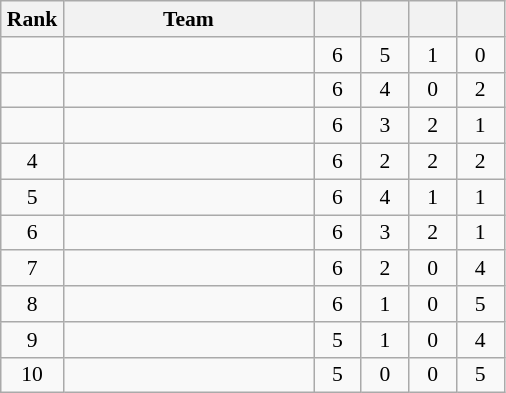<table class="wikitable" style="text-align: center; font-size:90% ">
<tr>
<th width=35>Rank</th>
<th width=160>Team</th>
<th width=25></th>
<th width=25></th>
<th width=25></th>
<th width=25></th>
</tr>
<tr>
<td></td>
<td align=left></td>
<td>6</td>
<td>5</td>
<td>1</td>
<td>0</td>
</tr>
<tr>
<td></td>
<td align=left></td>
<td>6</td>
<td>4</td>
<td>0</td>
<td>2</td>
</tr>
<tr>
<td></td>
<td align=left></td>
<td>6</td>
<td>3</td>
<td>2</td>
<td>1</td>
</tr>
<tr>
<td>4</td>
<td align=left></td>
<td>6</td>
<td>2</td>
<td>2</td>
<td>2</td>
</tr>
<tr>
<td>5</td>
<td align=left></td>
<td>6</td>
<td>4</td>
<td>1</td>
<td>1</td>
</tr>
<tr>
<td>6</td>
<td align=left></td>
<td>6</td>
<td>3</td>
<td>2</td>
<td>1</td>
</tr>
<tr>
<td>7</td>
<td align=left></td>
<td>6</td>
<td>2</td>
<td>0</td>
<td>4</td>
</tr>
<tr>
<td>8</td>
<td align=left></td>
<td>6</td>
<td>1</td>
<td>0</td>
<td>5</td>
</tr>
<tr>
<td>9</td>
<td align=left></td>
<td>5</td>
<td>1</td>
<td>0</td>
<td>4</td>
</tr>
<tr>
<td>10</td>
<td align=left></td>
<td>5</td>
<td>0</td>
<td>0</td>
<td>5</td>
</tr>
</table>
